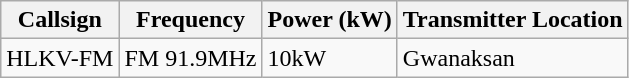<table class="wikitable">
<tr>
<th>Callsign</th>
<th>Frequency</th>
<th>Power (kW)</th>
<th>Transmitter Location</th>
</tr>
<tr>
<td>HLKV-FM</td>
<td>FM 91.9MHz</td>
<td>10kW</td>
<td>Gwanaksan</td>
</tr>
</table>
